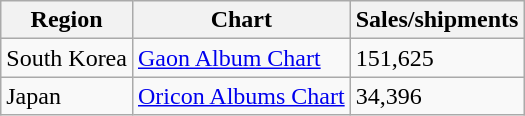<table class="wikitable">
<tr>
<th>Region</th>
<th>Chart</th>
<th>Sales/shipments</th>
</tr>
<tr>
<td>South Korea</td>
<td><a href='#'>Gaon Album Chart</a></td>
<td>151,625</td>
</tr>
<tr>
<td>Japan</td>
<td><a href='#'>Oricon Albums Chart</a></td>
<td>34,396</td>
</tr>
</table>
